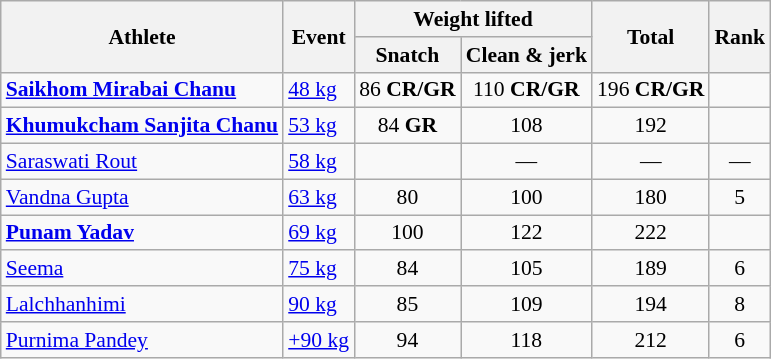<table class=wikitable style=font-size:90%;text-align:center;>
<tr>
<th rowspan="2">Athlete</th>
<th rowspan="2">Event</th>
<th colspan="2">Weight lifted</th>
<th rowspan="2">Total</th>
<th rowspan="2">Rank</th>
</tr>
<tr>
<th>Snatch</th>
<th>Clean & jerk</th>
</tr>
<tr>
<td align=left><strong><a href='#'>Saikhom Mirabai Chanu</a></strong></td>
<td align=left><a href='#'>48 kg</a></td>
<td>86 <strong>CR/GR</strong></td>
<td>110 <strong>CR/GR</strong></td>
<td>196 <strong>CR/GR</strong></td>
<td></td>
</tr>
<tr>
<td align=left><strong><a href='#'>Khumukcham Sanjita Chanu</a></strong></td>
<td align=left><a href='#'>53 kg</a></td>
<td>84 <strong>GR</strong></td>
<td>108</td>
<td>192</td>
<td></td>
</tr>
<tr>
<td align=left><a href='#'>Saraswati Rout</a></td>
<td align=left><a href='#'>58 kg</a></td>
<td></td>
<td>—</td>
<td>—</td>
<td>—</td>
</tr>
<tr>
<td align=left><a href='#'>Vandna Gupta</a></td>
<td align=left><a href='#'>63 kg</a></td>
<td>80</td>
<td>100</td>
<td>180</td>
<td>5</td>
</tr>
<tr>
<td align=left><strong><a href='#'>Punam Yadav</a></strong></td>
<td align=left><a href='#'>69 kg</a></td>
<td>100</td>
<td>122</td>
<td>222</td>
<td></td>
</tr>
<tr>
<td align=left><a href='#'>Seema</a></td>
<td align=left><a href='#'>75 kg</a></td>
<td>84</td>
<td>105</td>
<td>189</td>
<td>6</td>
</tr>
<tr>
<td align=left><a href='#'>Lalchhanhimi</a></td>
<td align=left><a href='#'>90 kg</a></td>
<td>85</td>
<td>109</td>
<td>194</td>
<td>8</td>
</tr>
<tr>
<td align=left><a href='#'>Purnima Pandey</a></td>
<td align=left><a href='#'>+90 kg</a></td>
<td>94</td>
<td>118</td>
<td>212</td>
<td>6</td>
</tr>
</table>
